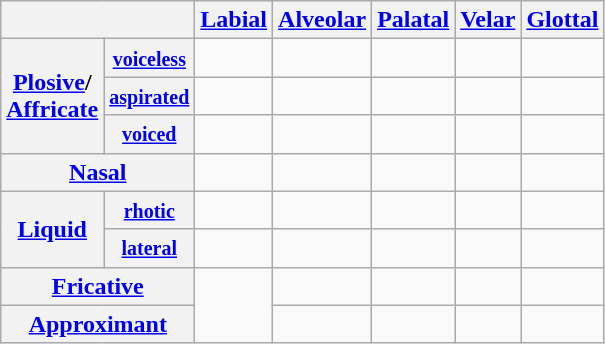<table class="wikitable" style="text-align:center">
<tr>
<th colspan="2"></th>
<th><a href='#'>Labial</a></th>
<th><a href='#'>Alveolar</a></th>
<th><a href='#'>Palatal</a></th>
<th><a href='#'>Velar</a></th>
<th><a href='#'>Glottal</a></th>
</tr>
<tr>
<th rowspan="3"><a href='#'>Plosive</a>/<br><a href='#'>Affricate</a></th>
<th><small><a href='#'>voiceless</a></small></th>
<td></td>
<td></td>
<td></td>
<td></td>
<td></td>
</tr>
<tr>
<th><small><a href='#'>aspirated</a></small></th>
<td></td>
<td></td>
<td></td>
<td></td>
<td></td>
</tr>
<tr>
<th><small><a href='#'>voiced</a></small></th>
<td></td>
<td></td>
<td></td>
<td></td>
<td></td>
</tr>
<tr>
<th colspan="2"><a href='#'>Nasal</a></th>
<td></td>
<td></td>
<td></td>
<td></td>
<td></td>
</tr>
<tr>
<th rowspan="2"><a href='#'>Liquid</a></th>
<th><small><a href='#'>rhotic</a></small></th>
<td></td>
<td></td>
<td></td>
<td></td>
<td></td>
</tr>
<tr>
<th><small><a href='#'>lateral</a></small></th>
<td></td>
<td></td>
<td></td>
<td></td>
<td></td>
</tr>
<tr>
<th colspan="2"><a href='#'>Fricative</a></th>
<td rowspan="2"></td>
<td></td>
<td></td>
<td></td>
<td></td>
</tr>
<tr>
<th colspan="2"><a href='#'>Approximant</a></th>
<td></td>
<td></td>
<td></td>
<td></td>
</tr>
</table>
